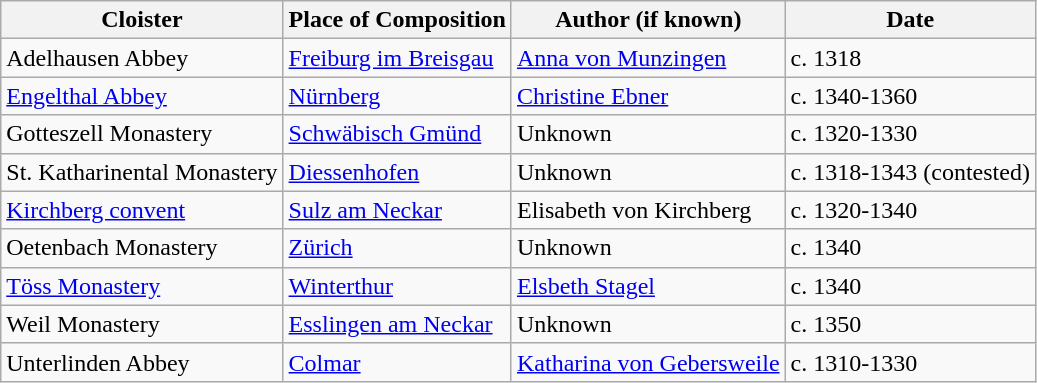<table class="sortable wikitable">
<tr>
<th>Cloister</th>
<th>Place of Composition</th>
<th>Author (if known)</th>
<th>Date</th>
</tr>
<tr>
<td>Adelhausen Abbey</td>
<td><a href='#'>Freiburg im Breisgau</a></td>
<td><a href='#'>Anna von Munzingen</a></td>
<td>c. 1318</td>
</tr>
<tr>
<td><a href='#'>Engelthal Abbey</a></td>
<td><a href='#'>Nürnberg</a></td>
<td><a href='#'>Christine Ebner</a></td>
<td>c. 1340-1360</td>
</tr>
<tr>
<td>Gotteszell Monastery</td>
<td><a href='#'>Schwäbisch Gmünd</a></td>
<td>Unknown</td>
<td>c. 1320-1330</td>
</tr>
<tr>
<td>St. Katharinental Monastery</td>
<td><a href='#'>Diessenhofen</a></td>
<td>Unknown</td>
<td>c. 1318-1343 (contested)</td>
</tr>
<tr>
<td><a href='#'>Kirchberg convent</a></td>
<td><a href='#'>Sulz am Neckar</a></td>
<td>Elisabeth von Kirchberg</td>
<td>c. 1320-1340</td>
</tr>
<tr>
<td>Oetenbach Monastery</td>
<td><a href='#'>Zürich</a></td>
<td>Unknown</td>
<td>c. 1340</td>
</tr>
<tr>
<td><a href='#'>Töss Monastery</a></td>
<td><a href='#'>Winterthur</a></td>
<td><a href='#'>Elsbeth Stagel</a></td>
<td>c. 1340</td>
</tr>
<tr>
<td>Weil Monastery</td>
<td><a href='#'>Esslingen am Neckar</a></td>
<td>Unknown</td>
<td>c. 1350</td>
</tr>
<tr>
<td>Unterlinden Abbey</td>
<td><a href='#'>Colmar</a></td>
<td><a href='#'>Katharina von Gebersweile</a></td>
<td>c. 1310-1330 </td>
</tr>
</table>
